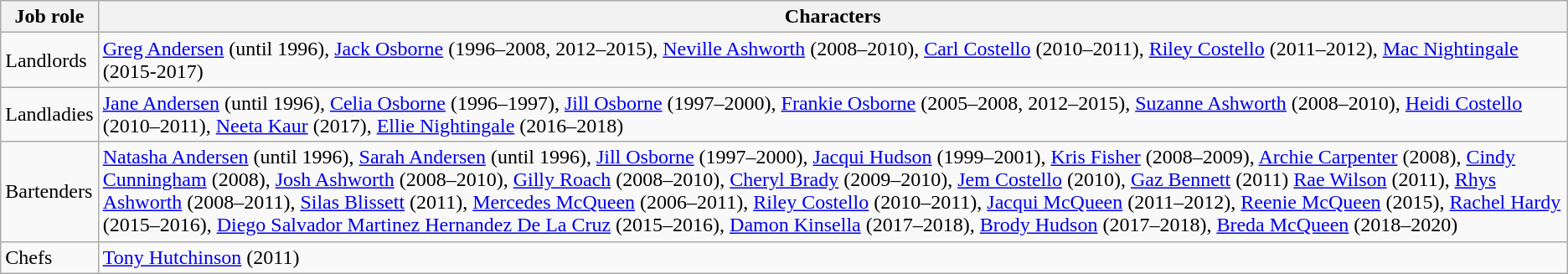<table class="wikitable">
<tr>
<th>Job role</th>
<th>Characters</th>
</tr>
<tr>
<td>Landlords</td>
<td><a href='#'>Greg Andersen</a> (until 1996), <a href='#'>Jack Osborne</a> (1996–2008, 2012–2015), <a href='#'>Neville Ashworth</a> (2008–2010), <a href='#'>Carl Costello</a> (2010–2011), <a href='#'>Riley Costello</a> (2011–2012), <a href='#'>Mac Nightingale</a> (2015-2017)</td>
</tr>
<tr>
<td>Landladies</td>
<td><a href='#'>Jane Andersen</a> (until 1996), <a href='#'>Celia Osborne</a> (1996–1997), <a href='#'>Jill Osborne</a> (1997–2000), <a href='#'>Frankie Osborne</a> (2005–2008, 2012–2015), <a href='#'>Suzanne Ashworth</a> (2008–2010), <a href='#'>Heidi Costello</a> (2010–2011), <a href='#'>Neeta Kaur</a> (2017), <a href='#'>Ellie Nightingale</a> (2016–2018)</td>
</tr>
<tr>
<td>Bartenders</td>
<td><a href='#'>Natasha Andersen</a> (until 1996), <a href='#'>Sarah Andersen</a> (until 1996), <a href='#'>Jill Osborne</a> (1997–2000), <a href='#'>Jacqui Hudson</a> (1999–2001), <a href='#'>Kris Fisher</a> (2008–2009), <a href='#'>Archie Carpenter</a> (2008), <a href='#'>Cindy Cunningham</a> (2008), <a href='#'>Josh Ashworth</a> (2008–2010), <a href='#'>Gilly Roach</a> (2008–2010), <a href='#'>Cheryl Brady</a> (2009–2010), <a href='#'>Jem Costello</a> (2010), <a href='#'>Gaz Bennett</a> (2011) <a href='#'>Rae Wilson</a> (2011), <a href='#'>Rhys Ashworth</a> (2008–2011), <a href='#'>Silas Blissett</a> (2011), <a href='#'>Mercedes McQueen</a> (2006–2011), <a href='#'>Riley Costello</a> (2010–2011), <a href='#'>Jacqui McQueen</a> (2011–2012), <a href='#'>Reenie McQueen</a> (2015), <a href='#'>Rachel Hardy</a> (2015–2016), <a href='#'>Diego Salvador Martinez Hernandez De La Cruz</a> (2015–2016), <a href='#'>Damon Kinsella</a> (2017–2018), <a href='#'>Brody Hudson</a> (2017–2018), <a href='#'>Breda McQueen</a> (2018–2020)</td>
</tr>
<tr>
<td>Chefs</td>
<td><a href='#'>Tony Hutchinson</a> (2011)</td>
</tr>
</table>
